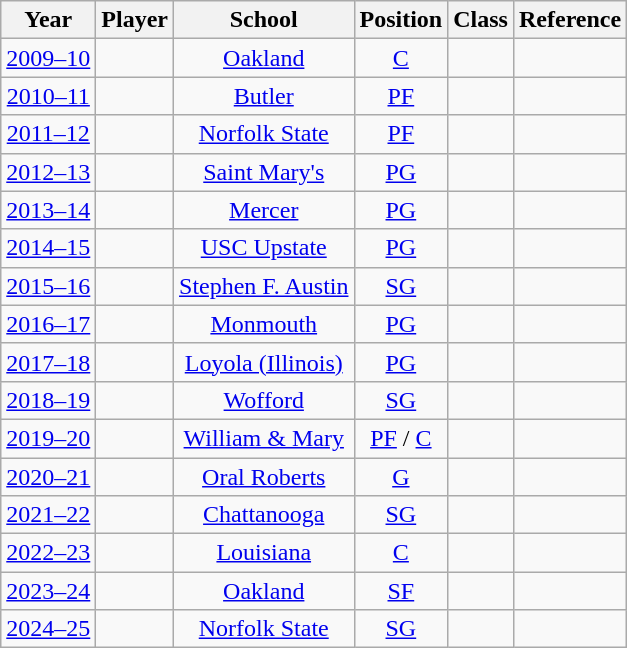<table class="wikitable sortable">
<tr>
<th>Year</th>
<th>Player</th>
<th>School</th>
<th>Position</th>
<th>Class</th>
<th class=unsortable>Reference</th>
</tr>
<tr align=center>
<td><a href='#'>2009–10</a></td>
<td></td>
<td><a href='#'>Oakland</a></td>
<td><a href='#'>C</a></td>
<td></td>
<td></td>
</tr>
<tr align=center>
<td><a href='#'>2010–11</a></td>
<td></td>
<td><a href='#'>Butler</a></td>
<td><a href='#'>PF</a></td>
<td></td>
<td></td>
</tr>
<tr align=center>
<td><a href='#'>2011–12</a></td>
<td></td>
<td><a href='#'>Norfolk State</a></td>
<td><a href='#'>PF</a></td>
<td></td>
<td></td>
</tr>
<tr align=center>
<td><a href='#'>2012–13</a></td>
<td></td>
<td><a href='#'>Saint Mary's</a></td>
<td><a href='#'>PG</a></td>
<td></td>
<td></td>
</tr>
<tr align=center>
<td><a href='#'>2013–14</a></td>
<td></td>
<td><a href='#'>Mercer</a></td>
<td><a href='#'>PG</a></td>
<td></td>
<td></td>
</tr>
<tr align=center>
<td><a href='#'>2014–15</a></td>
<td></td>
<td><a href='#'>USC Upstate</a></td>
<td><a href='#'>PG</a></td>
<td></td>
<td></td>
</tr>
<tr align=center>
<td><a href='#'>2015–16</a></td>
<td></td>
<td><a href='#'>Stephen F. Austin</a></td>
<td><a href='#'>SG</a></td>
<td></td>
<td></td>
</tr>
<tr align=center>
<td><a href='#'>2016–17</a></td>
<td></td>
<td><a href='#'>Monmouth</a></td>
<td><a href='#'>PG</a></td>
<td></td>
<td></td>
</tr>
<tr align=center>
<td><a href='#'>2017–18</a></td>
<td></td>
<td><a href='#'>Loyola (Illinois)</a></td>
<td><a href='#'>PG</a></td>
<td></td>
<td></td>
</tr>
<tr align=center>
<td><a href='#'>2018–19</a></td>
<td></td>
<td><a href='#'>Wofford</a></td>
<td><a href='#'>SG</a></td>
<td></td>
<td></td>
</tr>
<tr align=center>
<td><a href='#'>2019–20</a></td>
<td></td>
<td><a href='#'>William & Mary</a></td>
<td><a href='#'>PF</a> / <a href='#'>C</a></td>
<td></td>
<td></td>
</tr>
<tr align=center>
<td><a href='#'>2020–21</a></td>
<td></td>
<td><a href='#'>Oral Roberts</a></td>
<td><a href='#'>G</a></td>
<td></td>
<td></td>
</tr>
<tr align=center>
<td><a href='#'>2021–22</a></td>
<td></td>
<td><a href='#'>Chattanooga</a></td>
<td><a href='#'>SG</a></td>
<td></td>
<td></td>
</tr>
<tr align="center">
<td><a href='#'>2022–23</a></td>
<td></td>
<td><a href='#'>Louisiana</a></td>
<td><a href='#'>C</a></td>
<td></td>
<td></td>
</tr>
<tr align="center">
<td><a href='#'>2023–24</a></td>
<td></td>
<td><a href='#'>Oakland</a></td>
<td><a href='#'>SF</a></td>
<td></td>
<td></td>
</tr>
<tr align="center">
<td><a href='#'>2024–25</a></td>
<td></td>
<td><a href='#'>Norfolk State</a></td>
<td><a href='#'>SG</a></td>
<td></td>
<td></td>
</tr>
</table>
